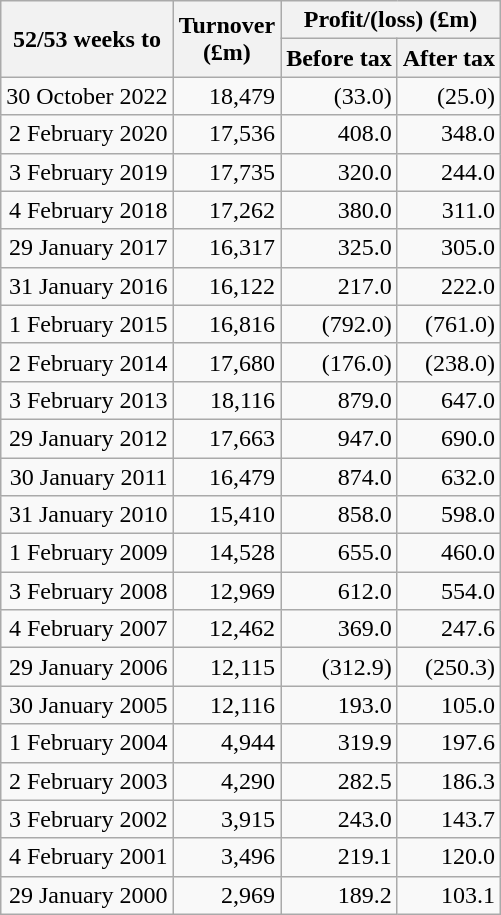<table class="wikitable" style="text-align:right;">
<tr>
<th rowspan=2>52/53 weeks to</th>
<th rowspan=2>Turnover<br>(£m)</th>
<th colspan=2>Profit/(loss) (£m)</th>
</tr>
<tr>
<th>Before tax</th>
<th>After tax</th>
</tr>
<tr>
<td>30 October 2022</td>
<td>18,479</td>
<td>(33.0)</td>
<td>(25.0)</td>
</tr>
<tr>
<td>2 February 2020</td>
<td>17,536</td>
<td>408.0</td>
<td>348.0</td>
</tr>
<tr>
<td>3 February 2019</td>
<td>17,735</td>
<td>320.0</td>
<td>244.0</td>
</tr>
<tr>
<td>4 February 2018</td>
<td>17,262</td>
<td>380.0</td>
<td>311.0</td>
</tr>
<tr>
<td>29 January 2017</td>
<td>16,317</td>
<td>325.0</td>
<td>305.0</td>
</tr>
<tr>
<td>31 January 2016</td>
<td>16,122</td>
<td>217.0</td>
<td>222.0</td>
</tr>
<tr>
<td>1 February 2015</td>
<td>16,816</td>
<td>(792.0)</td>
<td>(761.0)</td>
</tr>
<tr>
<td>2 February 2014</td>
<td>17,680</td>
<td>(176.0)</td>
<td>(238.0)</td>
</tr>
<tr>
<td>3 February 2013</td>
<td>18,116</td>
<td>879.0</td>
<td>647.0</td>
</tr>
<tr>
<td>29 January 2012</td>
<td>17,663</td>
<td>947.0</td>
<td>690.0</td>
</tr>
<tr>
<td>30 January 2011</td>
<td>16,479</td>
<td>874.0</td>
<td>632.0</td>
</tr>
<tr>
<td>31 January 2010</td>
<td>15,410</td>
<td>858.0</td>
<td>598.0</td>
</tr>
<tr>
<td>1 February 2009</td>
<td>14,528</td>
<td>655.0</td>
<td>460.0</td>
</tr>
<tr>
<td>3 February 2008</td>
<td>12,969</td>
<td>612.0</td>
<td>554.0</td>
</tr>
<tr>
<td>4 February 2007</td>
<td>12,462</td>
<td>369.0</td>
<td>247.6</td>
</tr>
<tr>
<td>29 January 2006</td>
<td>12,115</td>
<td>(312.9)</td>
<td>(250.3)</td>
</tr>
<tr>
<td>30 January 2005</td>
<td>12,116</td>
<td>193.0</td>
<td>105.0</td>
</tr>
<tr>
<td>1 February 2004</td>
<td>4,944</td>
<td>319.9</td>
<td>197.6</td>
</tr>
<tr>
<td>2 February 2003</td>
<td>4,290</td>
<td>282.5</td>
<td>186.3</td>
</tr>
<tr>
<td>3 February 2002</td>
<td>3,915</td>
<td>243.0</td>
<td>143.7</td>
</tr>
<tr>
<td>4 February 2001</td>
<td>3,496</td>
<td>219.1</td>
<td>120.0</td>
</tr>
<tr>
<td>29 January 2000</td>
<td>2,969</td>
<td>189.2</td>
<td>103.1</td>
</tr>
</table>
